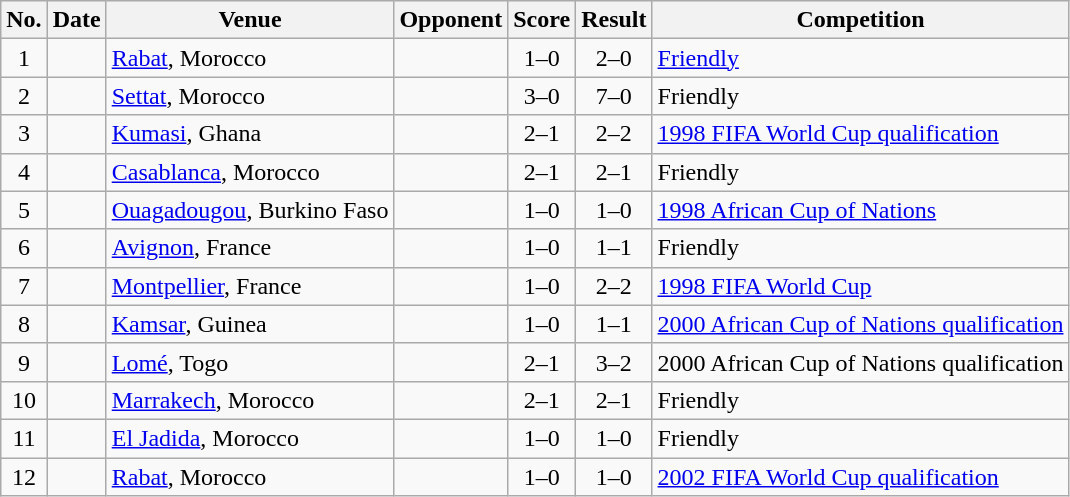<table class="wikitable sortable">
<tr>
<th>No.</th>
<th>Date</th>
<th>Venue</th>
<th>Opponent</th>
<th>Score</th>
<th>Result</th>
<th>Competition</th>
</tr>
<tr>
<td align="center">1</td>
<td></td>
<td><a href='#'>Rabat</a>, Morocco</td>
<td></td>
<td align="center">1–0</td>
<td align="center">2–0</td>
<td><a href='#'>Friendly</a></td>
</tr>
<tr>
<td align="center">2</td>
<td></td>
<td><a href='#'>Settat</a>, Morocco</td>
<td></td>
<td align="center">3–0</td>
<td align="center">7–0</td>
<td>Friendly</td>
</tr>
<tr>
<td align="center">3</td>
<td></td>
<td><a href='#'>Kumasi</a>, Ghana</td>
<td></td>
<td align="center">2–1</td>
<td align="center">2–2</td>
<td><a href='#'>1998 FIFA World Cup qualification</a></td>
</tr>
<tr>
<td align="center">4</td>
<td></td>
<td><a href='#'>Casablanca</a>, Morocco</td>
<td></td>
<td align="center">2–1</td>
<td align="center">2–1</td>
<td>Friendly</td>
</tr>
<tr>
<td align="center">5</td>
<td></td>
<td><a href='#'>Ouagadougou</a>, Burkino Faso</td>
<td></td>
<td align="center">1–0</td>
<td align="center">1–0</td>
<td><a href='#'>1998 African Cup of Nations</a></td>
</tr>
<tr>
<td align="center">6</td>
<td></td>
<td><a href='#'>Avignon</a>, France</td>
<td></td>
<td align="center">1–0</td>
<td align="center">1–1</td>
<td>Friendly</td>
</tr>
<tr>
<td align="center">7</td>
<td></td>
<td><a href='#'>Montpellier</a>, France</td>
<td></td>
<td align="center">1–0</td>
<td align="center">2–2</td>
<td><a href='#'>1998 FIFA World Cup</a></td>
</tr>
<tr>
<td align="center">8</td>
<td></td>
<td><a href='#'>Kamsar</a>, Guinea</td>
<td></td>
<td align="center">1–0</td>
<td align="center">1–1</td>
<td><a href='#'>2000 African Cup of Nations qualification</a></td>
</tr>
<tr>
<td align="center">9</td>
<td></td>
<td><a href='#'>Lomé</a>, Togo</td>
<td></td>
<td align="center">2–1</td>
<td align="center">3–2</td>
<td>2000 African Cup of Nations qualification</td>
</tr>
<tr>
<td align="center">10</td>
<td></td>
<td><a href='#'>Marrakech</a>, Morocco</td>
<td></td>
<td align="center">2–1</td>
<td align="center">2–1</td>
<td>Friendly</td>
</tr>
<tr>
<td align="center">11</td>
<td></td>
<td><a href='#'>El Jadida</a>, Morocco</td>
<td></td>
<td align="center">1–0</td>
<td align="center">1–0</td>
<td>Friendly</td>
</tr>
<tr>
<td align="center">12</td>
<td></td>
<td><a href='#'>Rabat</a>, Morocco</td>
<td></td>
<td align="center">1–0</td>
<td align="center">1–0</td>
<td><a href='#'>2002 FIFA World Cup qualification</a></td>
</tr>
</table>
